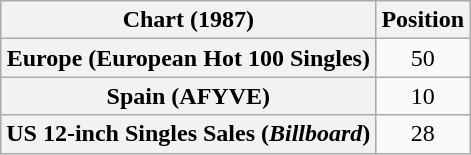<table class="wikitable sortable plainrowheaders" style="text-align:center">
<tr>
<th scope="col">Chart (1987)</th>
<th scope="col">Position</th>
</tr>
<tr>
<th scope="row">Europe (European Hot 100 Singles)</th>
<td>50</td>
</tr>
<tr>
<th scope="row">Spain (AFYVE)</th>
<td>10</td>
</tr>
<tr>
<th scope="row">US 12-inch Singles Sales (<em>Billboard</em>)</th>
<td>28</td>
</tr>
</table>
